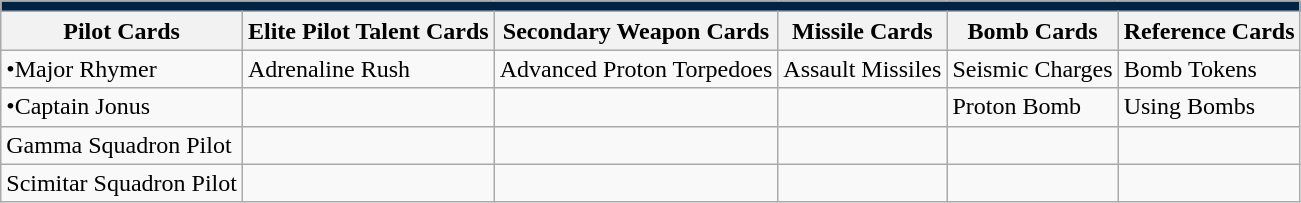<table class="wikitable sortable">
<tr style="background:#002244;">
<td colspan="8"></td>
</tr>
<tr style="background:#f0f0f0;">
<th>Pilot Cards</th>
<th>Elite Pilot Talent Cards</th>
<th>Secondary Weapon Cards</th>
<th>Missile Cards</th>
<th>Bomb Cards</th>
<th>Reference Cards</th>
</tr>
<tr>
<td>•Major Rhymer</td>
<td>Adrenaline Rush</td>
<td>Advanced Proton Torpedoes</td>
<td>Assault Missiles</td>
<td>Seismic Charges</td>
<td>Bomb Tokens</td>
</tr>
<tr>
<td>•Captain Jonus</td>
<td></td>
<td></td>
<td></td>
<td>Proton Bomb</td>
<td>Using Bombs</td>
</tr>
<tr>
<td>Gamma Squadron Pilot</td>
<td></td>
<td></td>
<td></td>
<td></td>
<td></td>
</tr>
<tr>
<td>Scimitar Squadron Pilot</td>
<td></td>
<td></td>
<td></td>
<td></td>
<td></td>
</tr>
</table>
